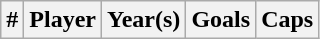<table class="wikitable sortable">
<tr>
<th width =>#</th>
<th width =>Player</th>
<th width =>Year(s)</th>
<th width =>Goals</th>
<th width =>Caps<br></th>
</tr>
</table>
